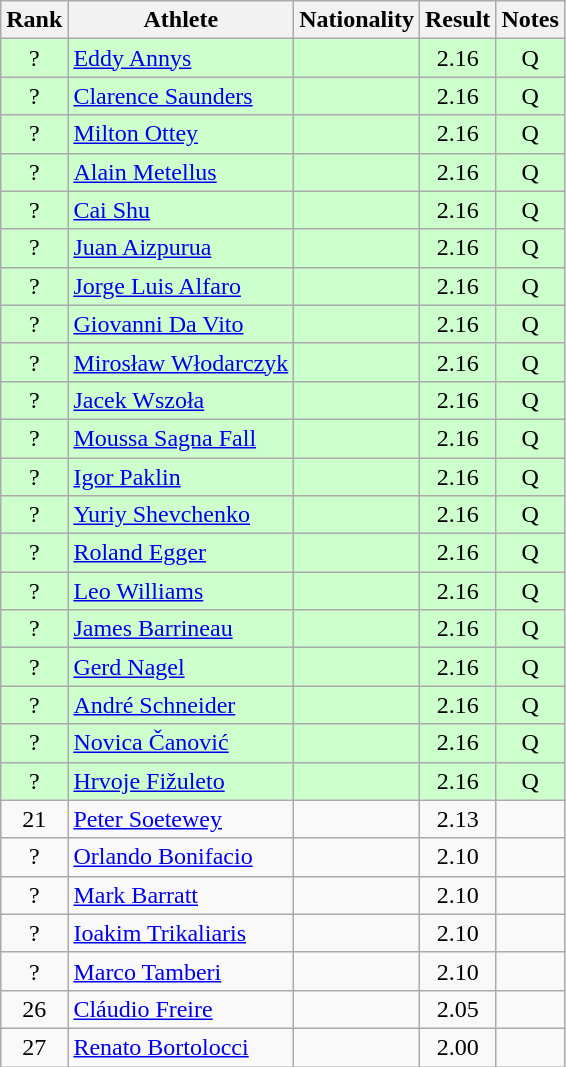<table class="wikitable sortable" style="text-align:center">
<tr>
<th>Rank</th>
<th>Athlete</th>
<th>Nationality</th>
<th>Result</th>
<th>Notes</th>
</tr>
<tr bgcolor=ccffcc>
<td>?</td>
<td align=left><a href='#'>Eddy Annys</a></td>
<td align=left></td>
<td>2.16</td>
<td>Q</td>
</tr>
<tr bgcolor=ccffcc>
<td>?</td>
<td align=left><a href='#'>Clarence Saunders</a></td>
<td align=left></td>
<td>2.16</td>
<td>Q</td>
</tr>
<tr bgcolor=ccffcc>
<td>?</td>
<td align=left><a href='#'>Milton Ottey</a></td>
<td align=left></td>
<td>2.16</td>
<td>Q</td>
</tr>
<tr bgcolor=ccffcc>
<td>?</td>
<td align=left><a href='#'>Alain Metellus</a></td>
<td align=left></td>
<td>2.16</td>
<td>Q</td>
</tr>
<tr bgcolor=ccffcc>
<td>?</td>
<td align=left><a href='#'>Cai Shu</a></td>
<td align=left></td>
<td>2.16</td>
<td>Q</td>
</tr>
<tr bgcolor=ccffcc>
<td>?</td>
<td align=left><a href='#'>Juan Aizpurua</a></td>
<td align=left></td>
<td>2.16</td>
<td>Q</td>
</tr>
<tr bgcolor=ccffcc>
<td>?</td>
<td align=left><a href='#'>Jorge Luis Alfaro</a></td>
<td align=left></td>
<td>2.16</td>
<td>Q</td>
</tr>
<tr bgcolor=ccffcc>
<td>?</td>
<td align=left><a href='#'>Giovanni Da Vito</a></td>
<td align=left></td>
<td>2.16</td>
<td>Q</td>
</tr>
<tr bgcolor=ccffcc>
<td>?</td>
<td align=left><a href='#'>Mirosław Włodarczyk</a></td>
<td align=left></td>
<td>2.16</td>
<td>Q</td>
</tr>
<tr bgcolor=ccffcc>
<td>?</td>
<td align=left><a href='#'>Jacek Wszoła</a></td>
<td align=left></td>
<td>2.16</td>
<td>Q</td>
</tr>
<tr bgcolor=ccffcc>
<td>?</td>
<td align=left><a href='#'>Moussa Sagna Fall</a></td>
<td align=left></td>
<td>2.16</td>
<td>Q</td>
</tr>
<tr bgcolor=ccffcc>
<td>?</td>
<td align=left><a href='#'>Igor Paklin</a></td>
<td align=left></td>
<td>2.16</td>
<td>Q</td>
</tr>
<tr bgcolor=ccffcc>
<td>?</td>
<td align=left><a href='#'>Yuriy Shevchenko</a></td>
<td align=left></td>
<td>2.16</td>
<td>Q</td>
</tr>
<tr bgcolor=ccffcc>
<td>?</td>
<td align=left><a href='#'>Roland Egger</a></td>
<td align=left></td>
<td>2.16</td>
<td>Q</td>
</tr>
<tr bgcolor=ccffcc>
<td>?</td>
<td align=left><a href='#'>Leo Williams</a></td>
<td align=left></td>
<td>2.16</td>
<td>Q</td>
</tr>
<tr bgcolor=ccffcc>
<td>?</td>
<td align=left><a href='#'>James Barrineau</a></td>
<td align=left></td>
<td>2.16</td>
<td>Q</td>
</tr>
<tr bgcolor=ccffcc>
<td>?</td>
<td align=left><a href='#'>Gerd Nagel</a></td>
<td align=left></td>
<td>2.16</td>
<td>Q</td>
</tr>
<tr bgcolor=ccffcc>
<td>?</td>
<td align=left><a href='#'>André Schneider</a></td>
<td align=left></td>
<td>2.16</td>
<td>Q</td>
</tr>
<tr bgcolor=ccffcc>
<td>?</td>
<td align=left><a href='#'>Novica Čanović</a></td>
<td align=left></td>
<td>2.16</td>
<td>Q</td>
</tr>
<tr bgcolor=ccffcc>
<td>?</td>
<td align=left><a href='#'>Hrvoje Fižuleto</a></td>
<td align=left></td>
<td>2.16</td>
<td>Q</td>
</tr>
<tr>
<td>21</td>
<td align=left><a href='#'>Peter Soetewey</a></td>
<td align=left></td>
<td>2.13</td>
<td></td>
</tr>
<tr>
<td>?</td>
<td align=left><a href='#'>Orlando Bonifacio</a></td>
<td align=left></td>
<td>2.10</td>
<td></td>
</tr>
<tr>
<td>?</td>
<td align=left><a href='#'>Mark Barratt</a></td>
<td align=left></td>
<td>2.10</td>
<td></td>
</tr>
<tr>
<td>?</td>
<td align=left><a href='#'>Ioakim Trikaliaris</a></td>
<td align=left></td>
<td>2.10</td>
<td></td>
</tr>
<tr>
<td>?</td>
<td align=left><a href='#'>Marco Tamberi</a></td>
<td align=left></td>
<td>2.10</td>
<td></td>
</tr>
<tr>
<td>26</td>
<td align=left><a href='#'>Cláudio Freire</a></td>
<td align=left></td>
<td>2.05</td>
<td></td>
</tr>
<tr>
<td>27</td>
<td align=left><a href='#'>Renato Bortolocci</a></td>
<td align=left></td>
<td>2.00</td>
<td></td>
</tr>
</table>
